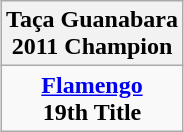<table class="wikitable" style="text-align: center; margin: 0 auto;">
<tr>
<th>Taça Guanabara<br>2011 Champion</th>
</tr>
<tr>
<td><strong><a href='#'>Flamengo</a></strong><br><strong>19th Title</strong></td>
</tr>
</table>
